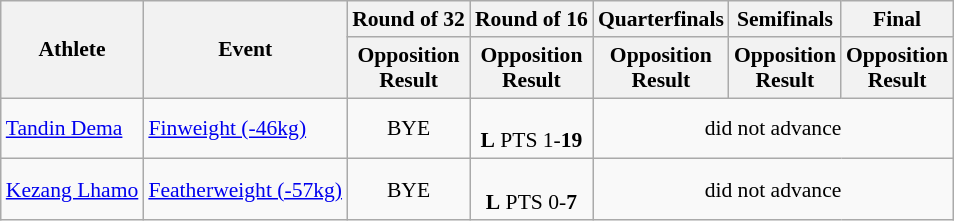<table class="wikitable" style="font-size:90%">
<tr>
<th rowspan=2>Athlete</th>
<th rowspan=2>Event</th>
<th>Round of 32</th>
<th>Round of 16</th>
<th>Quarterfinals</th>
<th>Semifinals</th>
<th>Final</th>
</tr>
<tr>
<th>Opposition<br>Result</th>
<th>Opposition<br>Result</th>
<th>Opposition<br>Result</th>
<th>Opposition<br>Result</th>
<th>Opposition<br>Result</th>
</tr>
<tr>
<td><a href='#'>Tandin Dema</a></td>
<td><a href='#'>Finweight (-46kg)</a></td>
<td align=center>BYE</td>
<td align=center><br><strong>L</strong> PTS 1-<strong>19</strong></td>
<td align=center colspan="7">did not advance</td>
</tr>
<tr>
<td><a href='#'>Kezang Lhamo</a></td>
<td><a href='#'>Featherweight (-57kg)</a></td>
<td align=center>BYE</td>
<td align=center><br><strong>L</strong> PTS 0-<strong>7</strong></td>
<td align=center colspan="7">did not advance</td>
</tr>
</table>
